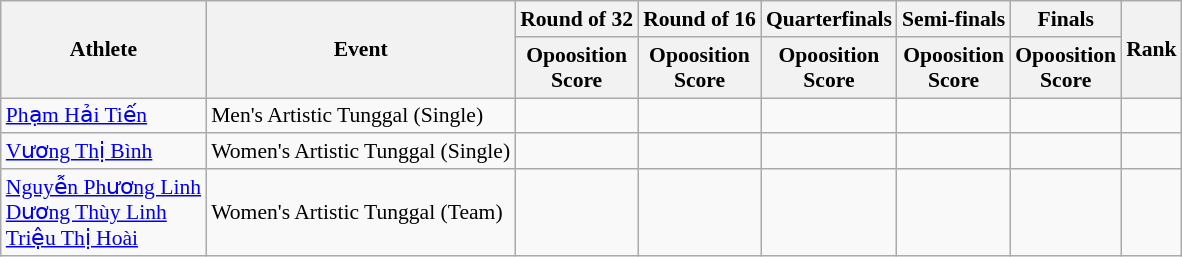<table class="wikitable" style="font-size: 90%">
<tr>
<th rowspan="2">Athlete</th>
<th rowspan="2">Event</th>
<th>Round of 32</th>
<th>Round of 16</th>
<th>Quarterfinals</th>
<th>Semi-finals</th>
<th>Finals</th>
<th rowspan="2">Rank</th>
</tr>
<tr>
<th>Opoosition<br>Score</th>
<th>Opoosition<br>Score</th>
<th>Opoosition<br>Score</th>
<th>Opoosition<br>Score</th>
<th>Opoosition<br>Score</th>
</tr>
<tr align="center">
<td align="left"><a href='#'>Phạm Hải Tiến</a></td>
<td align="left">Men's Artistic Tunggal (Single)</td>
<td></td>
<td></td>
<td></td>
<td></td>
<td></td>
<td></td>
</tr>
<tr align="center">
<td align="left"><a href='#'>Vương Thị Bình</a></td>
<td align="left">Women's Artistic Tunggal (Single)</td>
<td></td>
<td></td>
<td><br></td>
<td></td>
<td></td>
<td></td>
</tr>
<tr align="center">
<td align="left"><a href='#'>Nguyễn Phương Linh</a> <br> <a href='#'>Dương Thùy Linh</a> <br> <a href='#'>Triệu Thị Hoài</a></td>
<td align="left">Women's Artistic Tunggal (Team)</td>
<td></td>
<td></td>
<td><br></td>
<td></td>
<td></td>
<td></td>
</tr>
</table>
